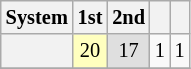<table class="wikitable" style="font-size:85%; text-align:center;">
<tr>
<th>System</th>
<th>1st</th>
<th>2nd</th>
<th></th>
<th></th>
</tr>
<tr>
<th></th>
<td style="background:#ffffbf;">20</td>
<td style="background:#dfdfdf;">17</td>
<td>1</td>
<td>1</td>
</tr>
<tr>
</tr>
</table>
